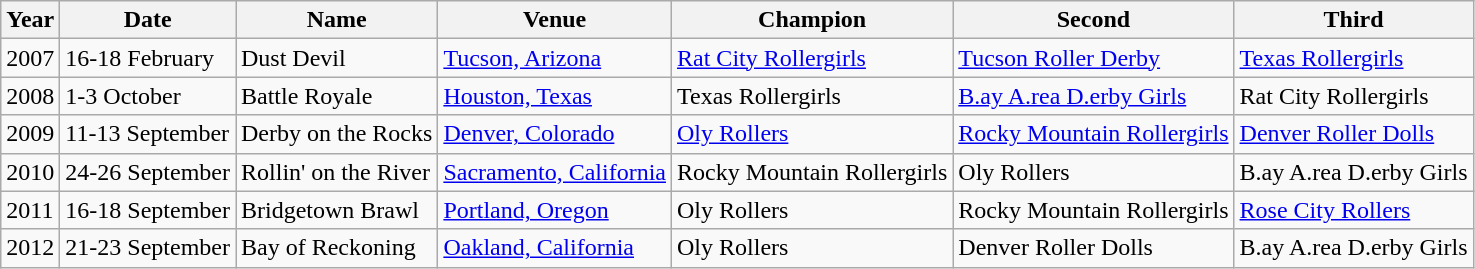<table class="wikitable sortable">
<tr>
<th>Year</th>
<th>Date</th>
<th>Name</th>
<th>Venue</th>
<th>Champion</th>
<th>Second</th>
<th>Third</th>
</tr>
<tr>
<td>2007</td>
<td>16-18 February</td>
<td>Dust Devil</td>
<td><a href='#'>Tucson, Arizona</a></td>
<td><a href='#'>Rat City Rollergirls</a></td>
<td><a href='#'>Tucson Roller Derby</a></td>
<td><a href='#'>Texas Rollergirls</a></td>
</tr>
<tr>
<td>2008</td>
<td>1-3 October</td>
<td>Battle Royale</td>
<td><a href='#'>Houston, Texas</a></td>
<td>Texas Rollergirls</td>
<td><a href='#'>B.ay A.rea D.erby Girls</a></td>
<td>Rat City Rollergirls</td>
</tr>
<tr>
<td>2009</td>
<td>11-13 September</td>
<td>Derby on the Rocks</td>
<td><a href='#'>Denver, Colorado</a></td>
<td><a href='#'>Oly Rollers</a></td>
<td><a href='#'>Rocky Mountain Rollergirls</a></td>
<td><a href='#'>Denver Roller Dolls</a></td>
</tr>
<tr>
<td>2010</td>
<td>24-26 September</td>
<td>Rollin' on the River</td>
<td><a href='#'>Sacramento, California</a></td>
<td>Rocky Mountain Rollergirls</td>
<td>Oly Rollers</td>
<td>B.ay A.rea D.erby Girls</td>
</tr>
<tr>
<td>2011</td>
<td>16-18 September</td>
<td>Bridgetown Brawl</td>
<td><a href='#'>Portland, Oregon</a></td>
<td>Oly Rollers</td>
<td>Rocky Mountain Rollergirls</td>
<td><a href='#'>Rose City Rollers</a></td>
</tr>
<tr>
<td>2012</td>
<td>21-23 September</td>
<td>Bay of Reckoning</td>
<td><a href='#'>Oakland, California</a></td>
<td>Oly Rollers</td>
<td>Denver Roller Dolls</td>
<td>B.ay A.rea D.erby Girls</td>
</tr>
</table>
